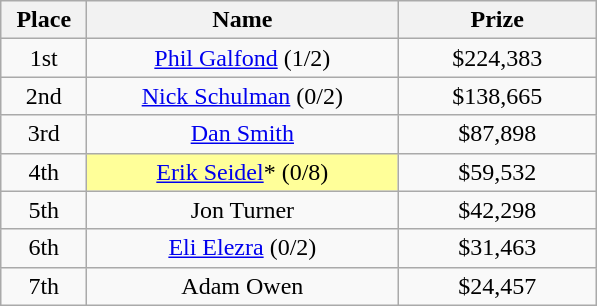<table class="wikitable">
<tr>
<th width="50">Place</th>
<th width="200">Name</th>
<th width="125">Prize</th>
</tr>
<tr>
<td align = "center">1st</td>
<td align = "center"><a href='#'>Phil Galfond</a> (1/2)</td>
<td align = "center">$224,383</td>
</tr>
<tr>
<td align = "center">2nd</td>
<td align = "center"><a href='#'>Nick Schulman</a> (0/2)</td>
<td align = "center">$138,665</td>
</tr>
<tr>
<td align = "center">3rd</td>
<td align = "center"><a href='#'>Dan Smith</a></td>
<td align = "center">$87,898</td>
</tr>
<tr>
<td align = "center">4th</td>
<td align = "center" bgcolor="#FFFF99"><a href='#'>Erik Seidel</a>* (0/8)</td>
<td align = "center">$59,532</td>
</tr>
<tr>
<td align = "center">5th</td>
<td align = "center">Jon Turner</td>
<td align = "center">$42,298</td>
</tr>
<tr>
<td align = "center">6th</td>
<td align = "center"><a href='#'>Eli Elezra</a> (0/2)</td>
<td align = "center">$31,463</td>
</tr>
<tr>
<td align = "center">7th</td>
<td align = "center">Adam Owen</td>
<td align = "center">$24,457</td>
</tr>
</table>
